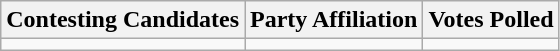<table class="wikitable sortable">
<tr>
<th>Contesting Candidates</th>
<th>Party Affiliation</th>
<th>Votes Polled</th>
</tr>
<tr>
<td></td>
<td></td>
<td></td>
</tr>
</table>
